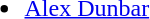<table style="width:100%;">
<tr>
<td style="vertical-align:top; width:20%;"><br><ul><li> <a href='#'>Alex Dunbar</a></li></ul></td>
<td style="vertical-align:top; width:20%;"></td>
<td style="vertical-align:top; width:20%;"></td>
</tr>
</table>
